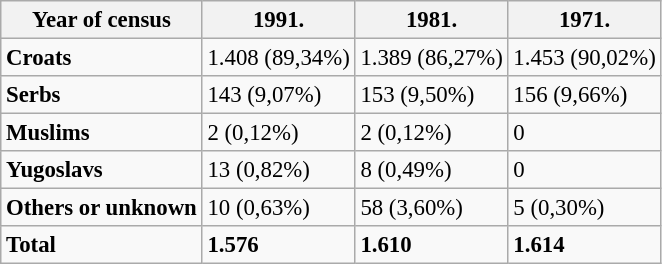<table class="wikitable" style="font-size:95%;">
<tr>
<th>Year of census</th>
<th>1991.</th>
<th>1981.</th>
<th>1971.</th>
</tr>
<tr>
<td><strong>Croats</strong></td>
<td>1.408 (89,34%)</td>
<td>1.389 (86,27%)</td>
<td>1.453 (90,02%)</td>
</tr>
<tr>
<td><strong>Serbs</strong></td>
<td>143 (9,07%)</td>
<td>153 (9,50%)</td>
<td>156 (9,66%)</td>
</tr>
<tr>
<td><strong>Muslims</strong></td>
<td>2 (0,12%)</td>
<td>2 (0,12%)</td>
<td>0</td>
</tr>
<tr>
<td><strong>Yugoslavs</strong></td>
<td>13 (0,82%)</td>
<td>8 (0,49%)</td>
<td>0</td>
</tr>
<tr>
<td><strong>Others or unknown</strong></td>
<td>10 (0,63%)</td>
<td>58 (3,60%)</td>
<td>5 (0,30%)</td>
</tr>
<tr>
<td><strong>Total</strong></td>
<td><strong>1.576</strong></td>
<td><strong>1.610</strong></td>
<td><strong>1.614</strong></td>
</tr>
</table>
